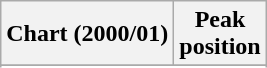<table class="wikitable sortable plainrowheaders" style="text-align:center">
<tr>
<th>Chart (2000/01)</th>
<th>Peak<br>position</th>
</tr>
<tr>
</tr>
<tr>
</tr>
</table>
